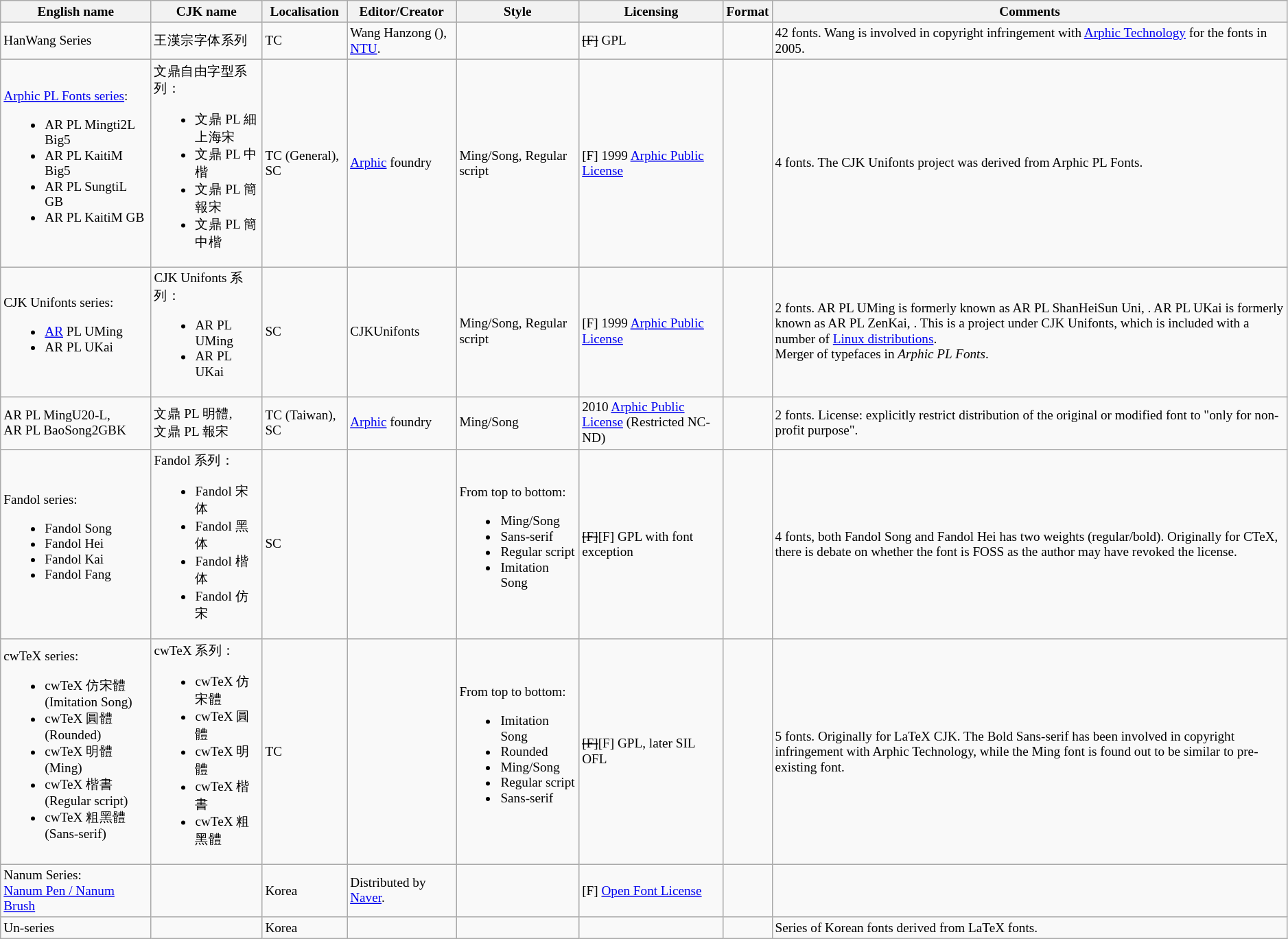<table class="wikitable sortable" style="font-size: 0.8em;">
<tr>
<th>English name</th>
<th>CJK name</th>
<th>Localisation</th>
<th>Editor/Creator</th>
<th>Style</th>
<th>Licensing</th>
<th>Format</th>
<th>Comments</th>
</tr>
<tr>
<td>HanWang Series</td>
<td>王漢宗字体系列</td>
<td>TC</td>
<td>Wang Hanzong (), <a href='#'>NTU</a>.</td>
<td></td>
<td><span><s>[F]</s></span> GPL</td>
<td></td>
<td>42 fonts. Wang is involved in copyright infringement with <a href='#'>Arphic Technology</a> for the fonts in 2005.</td>
</tr>
<tr>
<td><a href='#'>Arphic PL Fonts series</a>:<br><ul><li>AR PL Mingti2L Big5</li><li>AR PL KaitiM Big5</li><li>AR PL SungtiL GB</li><li>AR PL KaitiM GB</li></ul></td>
<td>文鼎自由字型系列：<br><ul><li>文鼎 PL 細上海宋</li><li>文鼎 PL 中楷</li><li>文鼎 PL 簡報宋</li><li>文鼎 PL 簡中楷</li></ul></td>
<td>TC (General), SC</td>
<td><a href='#'>Arphic</a> foundry</td>
<td>Ming/Song, Regular script</td>
<td><span>[F]</span> 1999 <a href='#'>Arphic Public License</a></td>
<td></td>
<td>4 fonts. The CJK Unifonts project was derived from Arphic PL Fonts.</td>
</tr>
<tr>
<td>CJK Unifonts series:<br><ul><li><a href='#'>AR</a> PL UMing</li><li>AR PL UKai</li></ul></td>
<td>CJK Unifonts 系列：<br><ul><li>AR PL UMing</li><li>AR PL UKai</li></ul></td>
<td>SC</td>
<td>CJKUnifonts</td>
<td>Ming/Song, Regular script</td>
<td><span>[F]</span> 1999 <a href='#'>Arphic Public License</a></td>
<td></td>
<td>2 fonts. AR PL UMing is formerly known as AR PL ShanHeiSun Uni, . AR PL UKai is formerly known as AR PL ZenKai, . This is a project under CJK Unifonts, which is included with a number of <a href='#'>Linux distributions</a>.<br>Merger of typefaces in <em>Arphic PL Fonts</em>.</td>
</tr>
<tr>
<td>AR PL MingU20-L,<br>AR PL BaoSong2GBK</td>
<td>文鼎 PL 明體,<br>文鼎 PL 報宋</td>
<td>TC (Taiwan), SC</td>
<td><a href='#'>Arphic</a> foundry</td>
<td>Ming/Song</td>
<td>2010 <a href='#'>Arphic Public License</a> (Restricted NC-ND)</td>
<td></td>
<td>2 fonts. License: explicitly restrict distribution of the original or modified font to "only for non-profit purpose".</td>
</tr>
<tr>
<td>Fandol series:<br><ul><li>Fandol Song</li><li>Fandol Hei</li><li>Fandol Kai</li><li>Fandol Fang</li></ul></td>
<td>Fandol 系列：<br><ul><li>Fandol 宋体</li><li>Fandol 黑体</li><li>Fandol 楷体</li><li>Fandol 仿宋</li></ul></td>
<td>SC</td>
<td></td>
<td>From top to bottom:<br><ul><li>Ming/Song</li><li>Sans-serif</li><li>Regular script</li><li>Imitation Song</li></ul></td>
<td><span><s>[F]</s></span><span>[F]</span> GPL with font exception</td>
<td></td>
<td>4 fonts, both Fandol Song and Fandol Hei has two weights (regular/bold). Originally for CTeX, there is debate on whether the font is FOSS as the author may have revoked the license.</td>
</tr>
<tr>
<td>cwTeX series:<br><ul><li>cwTeX 仿宋體 (Imitation Song)</li><li>cwTeX 圓體 (Rounded)</li><li>cwTeX 明體 (Ming)</li><li>cwTeX 楷書 (Regular script)</li><li>cwTeX 粗黑體 (Sans-serif)</li></ul></td>
<td>cwTeX 系列：<br><ul><li>cwTeX 仿宋體</li><li>cwTeX 圓體</li><li>cwTeX 明體</li><li>cwTeX 楷書</li><li>cwTeX 粗黑體</li></ul></td>
<td>TC</td>
<td></td>
<td>From top to bottom:<br><ul><li>Imitation Song</li><li>Rounded</li><li>Ming/Song</li><li>Regular script</li><li>Sans-serif</li></ul></td>
<td><span><s>[F]</s></span><span>[F]</span> GPL, later SIL OFL</td>
<td></td>
<td>5 fonts. Originally for LaTeX CJK. The Bold Sans-serif has been involved in copyright infringement with Arphic Technology, while the Ming font is found out to be similar to pre-existing font.</td>
</tr>
<tr>
<td>Nanum Series:<br><a href='#'>Nanum Pen / Nanum Brush</a></td>
<td></td>
<td>Korea</td>
<td>Distributed by <a href='#'>Naver</a>.</td>
<td></td>
<td><span>[F]</span> <a href='#'>Open Font License</a></td>
<td></td>
<td></td>
</tr>
<tr>
<td>Un-series</td>
<td></td>
<td>Korea</td>
<td></td>
<td></td>
<td></td>
<td></td>
<td>Series of Korean fonts derived from LaTeX fonts.</td>
</tr>
</table>
